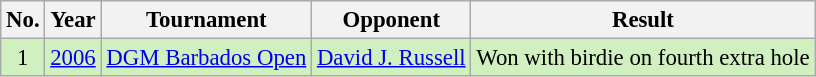<table class="wikitable" style="font-size:95%;">
<tr>
<th>No.</th>
<th>Year</th>
<th>Tournament</th>
<th>Opponent</th>
<th>Result</th>
</tr>
<tr style="background:#D0F0C0;">
<td align=center>1</td>
<td><a href='#'>2006</a></td>
<td><a href='#'>DGM Barbados Open</a></td>
<td> <a href='#'>David J. Russell</a></td>
<td>Won with birdie on fourth extra hole</td>
</tr>
</table>
